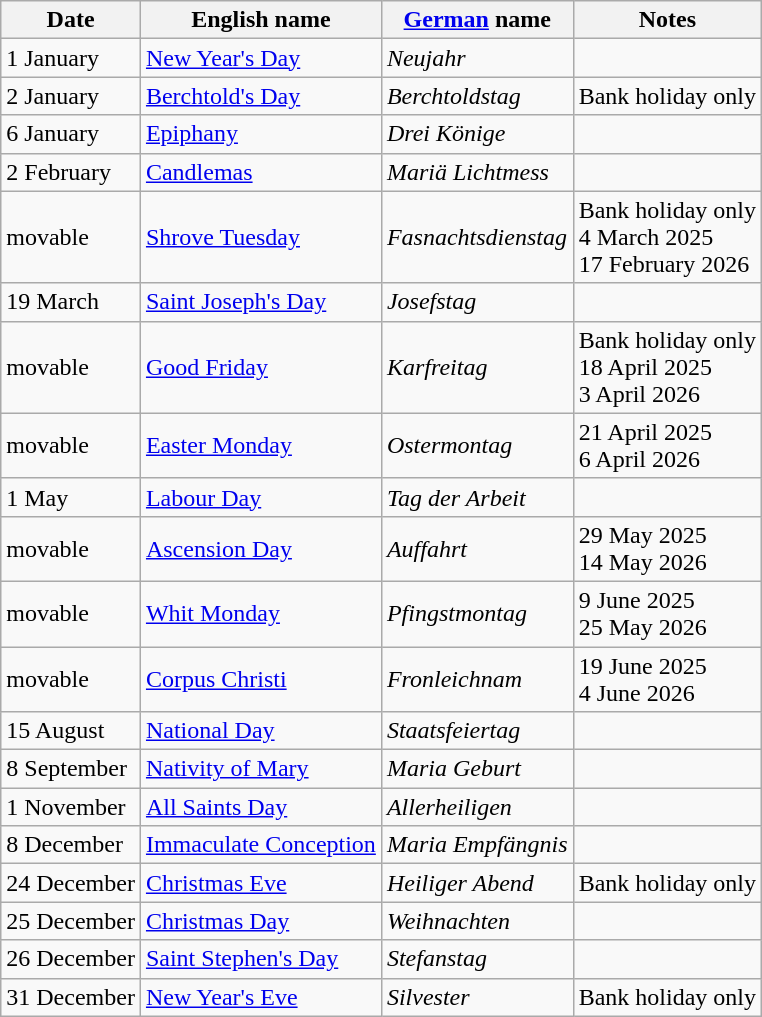<table class="wikitable">
<tr>
<th>Date</th>
<th>English name</th>
<th><a href='#'>German</a> name</th>
<th>Notes</th>
</tr>
<tr>
<td>1 January</td>
<td><a href='#'>New Year's Day</a></td>
<td><em>Neujahr</em></td>
<td></td>
</tr>
<tr>
<td>2 January</td>
<td><a href='#'>Berchtold's Day</a></td>
<td><em>Berchtoldstag</em></td>
<td>Bank holiday only</td>
</tr>
<tr>
<td>6 January</td>
<td><a href='#'>Epiphany</a></td>
<td><em>Drei Könige</em></td>
<td></td>
</tr>
<tr>
<td>2 February</td>
<td><a href='#'>Candlemas</a></td>
<td><em>Mariä Lichtmess</em></td>
<td></td>
</tr>
<tr>
<td>movable</td>
<td><a href='#'>Shrove Tuesday</a></td>
<td><em>Fasnachtsdienstag</em></td>
<td>Bank holiday only<br>4 March 2025<br>17 February 2026</td>
</tr>
<tr>
<td>19 March</td>
<td><a href='#'>Saint Joseph's Day</a></td>
<td><em>Josefstag</em></td>
<td></td>
</tr>
<tr>
<td>movable</td>
<td><a href='#'>Good Friday</a></td>
<td><em>Karfreitag</em></td>
<td>Bank holiday only<br>18 April 2025<br>3 April 2026</td>
</tr>
<tr>
<td>movable</td>
<td><a href='#'>Easter Monday</a></td>
<td><em>Ostermontag</em></td>
<td>21 April 2025<br>6 April 2026</td>
</tr>
<tr>
<td>1 May</td>
<td><a href='#'>Labour Day</a></td>
<td><em>Tag der Arbeit</em></td>
<td></td>
</tr>
<tr>
<td>movable</td>
<td><a href='#'>Ascension Day</a></td>
<td><em>Auffahrt</em></td>
<td>29 May 2025<br>14 May 2026</td>
</tr>
<tr>
<td>movable</td>
<td><a href='#'>Whit Monday</a></td>
<td><em>Pfingstmontag</em></td>
<td>9 June 2025<br>25 May 2026</td>
</tr>
<tr>
<td>movable</td>
<td><a href='#'>Corpus Christi</a></td>
<td><em>Fronleichnam</em></td>
<td>19 June 2025<br>4 June 2026</td>
</tr>
<tr>
<td>15 August</td>
<td><a href='#'>National Day</a></td>
<td><em>Staatsfeiertag</em></td>
<td></td>
</tr>
<tr>
<td>8 September</td>
<td><a href='#'>Nativity of Mary</a></td>
<td><em>Maria Geburt</em></td>
<td></td>
</tr>
<tr>
<td>1 November</td>
<td><a href='#'>All Saints Day</a></td>
<td><em>Allerheiligen</em></td>
<td></td>
</tr>
<tr>
<td>8 December</td>
<td><a href='#'>Immaculate Conception</a></td>
<td><em>Maria Empfängnis</em></td>
<td></td>
</tr>
<tr>
<td>24 December</td>
<td><a href='#'>Christmas Eve</a></td>
<td><em>Heiliger Abend</em></td>
<td>Bank holiday only</td>
</tr>
<tr>
<td>25 December</td>
<td><a href='#'>Christmas Day</a></td>
<td><em>Weihnachten</em></td>
<td></td>
</tr>
<tr>
<td>26 December</td>
<td><a href='#'>Saint Stephen's Day</a></td>
<td><em>Stefanstag</em></td>
<td></td>
</tr>
<tr>
<td>31 December</td>
<td><a href='#'>New Year's Eve</a></td>
<td><em>Silvester</em></td>
<td>Bank holiday only</td>
</tr>
</table>
